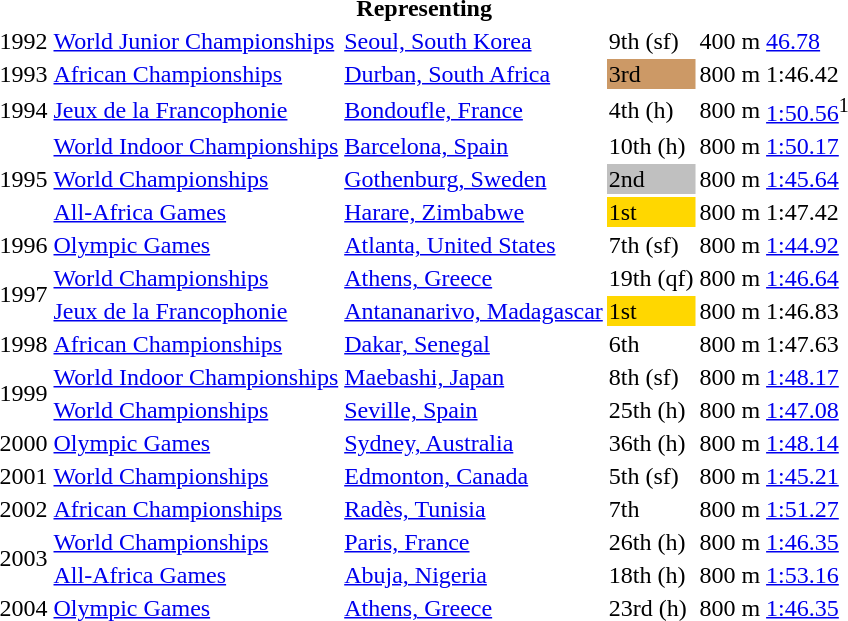<table>
<tr>
<th colspan="6">Representing </th>
</tr>
<tr>
<td>1992</td>
<td><a href='#'>World Junior Championships</a></td>
<td><a href='#'>Seoul, South Korea</a></td>
<td>9th (sf)</td>
<td>400 m</td>
<td><a href='#'>46.78</a></td>
</tr>
<tr>
<td>1993</td>
<td><a href='#'>African Championships</a></td>
<td><a href='#'>Durban, South Africa</a></td>
<td bgcolor=cc9966>3rd</td>
<td>800 m</td>
<td>1:46.42</td>
</tr>
<tr>
<td>1994</td>
<td><a href='#'>Jeux de la Francophonie</a></td>
<td><a href='#'>Bondoufle, France</a></td>
<td>4th (h)</td>
<td>800 m</td>
<td><a href='#'>1:50.56</a><sup>1</sup></td>
</tr>
<tr>
<td rowspan=3>1995</td>
<td><a href='#'>World Indoor Championships</a></td>
<td><a href='#'>Barcelona, Spain</a></td>
<td>10th (h)</td>
<td>800 m</td>
<td><a href='#'>1:50.17</a></td>
</tr>
<tr>
<td><a href='#'>World Championships</a></td>
<td><a href='#'>Gothenburg, Sweden</a></td>
<td bgcolor=silver>2nd</td>
<td>800 m</td>
<td><a href='#'>1:45.64</a></td>
</tr>
<tr>
<td><a href='#'>All-Africa Games</a></td>
<td><a href='#'>Harare, Zimbabwe</a></td>
<td bgcolor=gold>1st</td>
<td>800 m</td>
<td>1:47.42</td>
</tr>
<tr>
<td>1996</td>
<td><a href='#'>Olympic Games</a></td>
<td><a href='#'>Atlanta, United States</a></td>
<td>7th (sf)</td>
<td>800 m</td>
<td><a href='#'>1:44.92</a></td>
</tr>
<tr>
<td rowspan=2>1997</td>
<td><a href='#'>World Championships</a></td>
<td><a href='#'>Athens, Greece</a></td>
<td>19th (qf)</td>
<td>800 m</td>
<td><a href='#'>1:46.64</a></td>
</tr>
<tr>
<td><a href='#'>Jeux de la Francophonie</a></td>
<td><a href='#'>Antananarivo, Madagascar</a></td>
<td bgcolor=gold>1st</td>
<td>800 m</td>
<td>1:46.83</td>
</tr>
<tr>
<td>1998</td>
<td><a href='#'>African Championships</a></td>
<td><a href='#'>Dakar, Senegal</a></td>
<td>6th</td>
<td>800 m</td>
<td>1:47.63</td>
</tr>
<tr>
<td rowspan=2>1999</td>
<td><a href='#'>World Indoor Championships</a></td>
<td><a href='#'>Maebashi, Japan</a></td>
<td>8th (sf)</td>
<td>800 m</td>
<td><a href='#'>1:48.17</a></td>
</tr>
<tr>
<td><a href='#'>World Championships</a></td>
<td><a href='#'>Seville, Spain</a></td>
<td>25th (h)</td>
<td>800 m</td>
<td><a href='#'>1:47.08</a></td>
</tr>
<tr>
<td>2000</td>
<td><a href='#'>Olympic Games</a></td>
<td><a href='#'>Sydney, Australia</a></td>
<td>36th (h)</td>
<td>800 m</td>
<td><a href='#'>1:48.14</a></td>
</tr>
<tr>
<td>2001</td>
<td><a href='#'>World Championships</a></td>
<td><a href='#'>Edmonton, Canada</a></td>
<td>5th (sf)</td>
<td>800 m</td>
<td><a href='#'>1:45.21</a></td>
</tr>
<tr>
<td>2002</td>
<td><a href='#'>African Championships</a></td>
<td><a href='#'>Radès, Tunisia</a></td>
<td>7th</td>
<td>800 m</td>
<td><a href='#'>1:51.27</a></td>
</tr>
<tr>
<td rowspan=2>2003</td>
<td><a href='#'>World Championships</a></td>
<td><a href='#'>Paris, France</a></td>
<td>26th (h)</td>
<td>800 m</td>
<td><a href='#'>1:46.35</a></td>
</tr>
<tr>
<td><a href='#'>All-Africa Games</a></td>
<td><a href='#'>Abuja, Nigeria</a></td>
<td>18th (h)</td>
<td>800 m</td>
<td><a href='#'>1:53.16</a></td>
</tr>
<tr>
<td>2004</td>
<td><a href='#'>Olympic Games</a></td>
<td><a href='#'>Athens, Greece</a></td>
<td>23rd (h)</td>
<td>800 m</td>
<td><a href='#'>1:46.35</a></td>
</tr>
</table>
